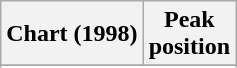<table class="wikitable plainrowheaders sortable" style="text-align:center;" border="1">
<tr>
<th scope="col">Chart (1998)</th>
<th scope="col">Peak<br>position</th>
</tr>
<tr>
</tr>
<tr>
</tr>
</table>
